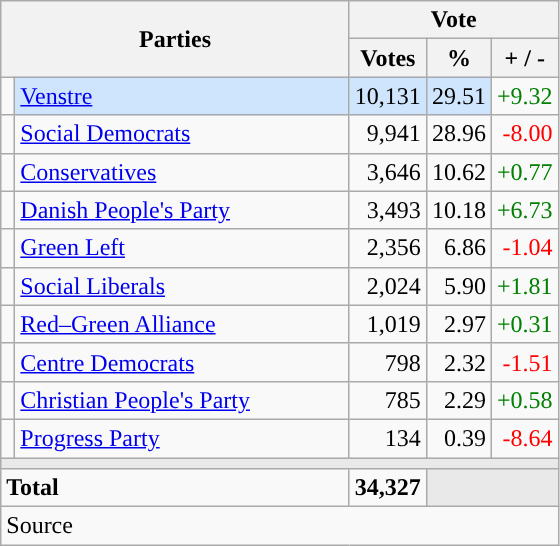<table class="wikitable" style="text-align:right;">
<tr>
<th style="text-align:centre;" rowspan="2" colspan="2" width="225">Parties</th>
<th colspan="3">Vote</th>
</tr>
<tr>
<th width="15">Votes</th>
<th width="15">%</th>
<th width="15">+ / -</th>
</tr>
<tr>
<td width="2" style="color:inherit;background:"></td>
<td bgcolor=#cfe5fe  align="left"><a href='#'>Venstre</a></td>
<td bgcolor=#cfe5fe>10,131</td>
<td bgcolor=#cfe5fe>29.51</td>
<td style=color:green;>+9.32</td>
</tr>
<tr>
<td width="2" style="color:inherit;background:"></td>
<td align="left"><a href='#'>Social Democrats</a></td>
<td>9,941</td>
<td>28.96</td>
<td style=color:red;>-8.00</td>
</tr>
<tr>
<td width="2" style="color:inherit;background:"></td>
<td align="left"><a href='#'>Conservatives</a></td>
<td>3,646</td>
<td>10.62</td>
<td style=color:green;>+0.77</td>
</tr>
<tr>
<td width="2" style="color:inherit;background:"></td>
<td align="left"><a href='#'>Danish People's Party</a></td>
<td>3,493</td>
<td>10.18</td>
<td style=color:green;>+6.73</td>
</tr>
<tr>
<td width="2" style="color:inherit;background:"></td>
<td align="left"><a href='#'>Green Left</a></td>
<td>2,356</td>
<td>6.86</td>
<td style=color:red;>-1.04</td>
</tr>
<tr>
<td width="2" style="color:inherit;background:"></td>
<td align="left"><a href='#'>Social Liberals</a></td>
<td>2,024</td>
<td>5.90</td>
<td style=color:green;>+1.81</td>
</tr>
<tr>
<td width="2" style="color:inherit;background:"></td>
<td align="left"><a href='#'>Red–Green Alliance</a></td>
<td>1,019</td>
<td>2.97</td>
<td style=color:green;>+0.31</td>
</tr>
<tr>
<td width="2" style="color:inherit;background:"></td>
<td align="left"><a href='#'>Centre Democrats</a></td>
<td>798</td>
<td>2.32</td>
<td style=color:red;>-1.51</td>
</tr>
<tr>
<td width="2" style="color:inherit;background:"></td>
<td align="left"><a href='#'>Christian People's Party</a></td>
<td>785</td>
<td>2.29</td>
<td style=color:green;>+0.58</td>
</tr>
<tr>
<td width="2" style="color:inherit;background:"></td>
<td align="left"><a href='#'>Progress Party</a></td>
<td>134</td>
<td>0.39</td>
<td style=color:red;>-8.64</td>
</tr>
<tr>
<td colspan="7" bgcolor="#E9E9E9"></td>
</tr>
<tr>
<td align="left" colspan="2"><strong>Total</strong></td>
<td><strong>34,327</strong></td>
<td bgcolor="#E9E9E9" colspan="2"></td>
</tr>
<tr>
<td align="left" colspan="6">Source</td>
</tr>
</table>
